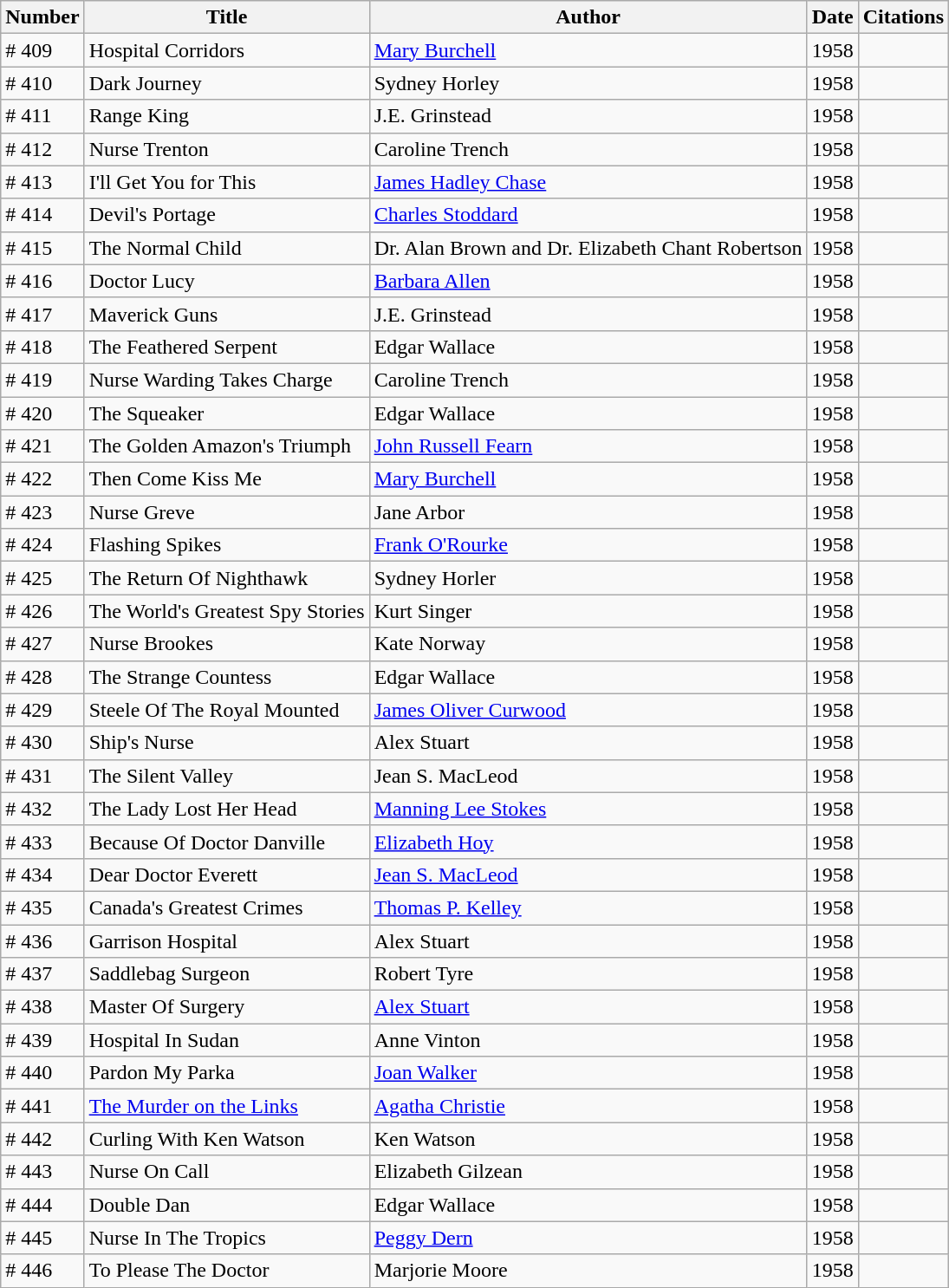<table class="wikitable">
<tr>
<th>Number</th>
<th>Title</th>
<th>Author</th>
<th>Date</th>
<th>Citations</th>
</tr>
<tr>
<td># 409</td>
<td>Hospital Corridors</td>
<td><a href='#'>Mary Burchell</a></td>
<td>1958</td>
<td></td>
</tr>
<tr>
<td># 410</td>
<td>Dark Journey</td>
<td>Sydney Horley</td>
<td>1958</td>
<td></td>
</tr>
<tr>
<td># 411</td>
<td>Range King</td>
<td>J.E. Grinstead</td>
<td>1958</td>
<td></td>
</tr>
<tr>
<td># 412</td>
<td>Nurse Trenton</td>
<td>Caroline Trench</td>
<td>1958</td>
<td></td>
</tr>
<tr>
<td># 413</td>
<td>I'll Get You for This</td>
<td><a href='#'>James Hadley Chase</a></td>
<td>1958</td>
<td></td>
</tr>
<tr>
<td># 414</td>
<td>Devil's Portage</td>
<td><a href='#'>Charles Stoddard</a></td>
<td>1958</td>
<td></td>
</tr>
<tr>
<td># 415</td>
<td>The Normal Child</td>
<td>Dr. Alan Brown and Dr. Elizabeth Chant Robertson</td>
<td>1958</td>
<td></td>
</tr>
<tr>
<td># 416</td>
<td>Doctor Lucy</td>
<td><a href='#'>Barbara Allen</a></td>
<td>1958</td>
<td></td>
</tr>
<tr>
<td># 417</td>
<td>Maverick Guns</td>
<td>J.E. Grinstead</td>
<td>1958</td>
<td></td>
</tr>
<tr>
<td># 418</td>
<td>The Feathered Serpent</td>
<td>Edgar Wallace</td>
<td>1958</td>
<td></td>
</tr>
<tr>
<td># 419</td>
<td>Nurse Warding Takes Charge</td>
<td>Caroline Trench</td>
<td>1958</td>
<td></td>
</tr>
<tr>
<td># 420</td>
<td>The Squeaker</td>
<td>Edgar Wallace</td>
<td>1958</td>
<td></td>
</tr>
<tr>
<td># 421</td>
<td>The Golden Amazon's Triumph</td>
<td><a href='#'>John Russell Fearn</a></td>
<td>1958</td>
<td></td>
</tr>
<tr>
<td># 422</td>
<td>Then Come Kiss Me</td>
<td><a href='#'>Mary Burchell</a></td>
<td>1958</td>
<td></td>
</tr>
<tr>
<td># 423</td>
<td>Nurse Greve</td>
<td>Jane Arbor</td>
<td>1958</td>
<td></td>
</tr>
<tr>
<td># 424</td>
<td>Flashing Spikes</td>
<td><a href='#'>Frank O'Rourke</a></td>
<td>1958</td>
<td></td>
</tr>
<tr>
<td># 425</td>
<td>The Return Of Nighthawk</td>
<td>Sydney Horler</td>
<td>1958</td>
<td></td>
</tr>
<tr>
<td># 426</td>
<td>The World's Greatest Spy Stories</td>
<td>Kurt Singer</td>
<td>1958</td>
<td></td>
</tr>
<tr>
<td># 427</td>
<td>Nurse Brookes</td>
<td>Kate Norway</td>
<td>1958</td>
<td></td>
</tr>
<tr>
<td># 428</td>
<td>The Strange Countess</td>
<td>Edgar Wallace</td>
<td>1958</td>
<td></td>
</tr>
<tr>
<td># 429</td>
<td>Steele Of The Royal Mounted</td>
<td><a href='#'>James Oliver Curwood</a></td>
<td>1958</td>
<td></td>
</tr>
<tr>
<td># 430</td>
<td>Ship's Nurse</td>
<td>Alex Stuart</td>
<td>1958</td>
<td></td>
</tr>
<tr>
<td># 431</td>
<td>The Silent Valley</td>
<td>Jean S. MacLeod</td>
<td>1958</td>
<td></td>
</tr>
<tr>
<td># 432</td>
<td>The Lady Lost Her Head</td>
<td><a href='#'>Manning Lee Stokes</a></td>
<td>1958</td>
<td></td>
</tr>
<tr>
<td># 433</td>
<td>Because Of Doctor Danville</td>
<td><a href='#'>Elizabeth Hoy</a></td>
<td>1958</td>
<td></td>
</tr>
<tr>
<td># 434</td>
<td>Dear Doctor Everett</td>
<td><a href='#'>Jean S. MacLeod</a></td>
<td>1958</td>
<td></td>
</tr>
<tr>
<td># 435</td>
<td>Canada's Greatest Crimes</td>
<td><a href='#'>Thomas P. Kelley</a></td>
<td>1958</td>
<td></td>
</tr>
<tr>
<td># 436</td>
<td>Garrison Hospital</td>
<td>Alex Stuart</td>
<td>1958</td>
<td></td>
</tr>
<tr>
<td># 437</td>
<td>Saddlebag Surgeon</td>
<td>Robert Tyre</td>
<td>1958</td>
<td></td>
</tr>
<tr>
<td># 438</td>
<td>Master Of Surgery</td>
<td><a href='#'>Alex Stuart</a></td>
<td>1958</td>
<td></td>
</tr>
<tr>
<td># 439</td>
<td>Hospital In Sudan</td>
<td>Anne Vinton</td>
<td>1958</td>
<td></td>
</tr>
<tr>
<td># 440</td>
<td>Pardon My Parka</td>
<td><a href='#'>Joan Walker</a></td>
<td>1958</td>
<td></td>
</tr>
<tr>
<td># 441</td>
<td><a href='#'>The Murder on the Links</a></td>
<td><a href='#'>Agatha Christie</a></td>
<td>1958</td>
<td></td>
</tr>
<tr>
<td># 442</td>
<td>Curling With Ken Watson</td>
<td>Ken Watson</td>
<td>1958</td>
<td></td>
</tr>
<tr>
<td># 443</td>
<td>Nurse On Call</td>
<td>Elizabeth Gilzean</td>
<td>1958</td>
<td></td>
</tr>
<tr>
<td># 444</td>
<td>Double Dan</td>
<td>Edgar Wallace</td>
<td>1958</td>
<td></td>
</tr>
<tr>
<td># 445</td>
<td>Nurse In The Tropics</td>
<td><a href='#'>Peggy Dern</a></td>
<td>1958</td>
<td></td>
</tr>
<tr>
<td># 446</td>
<td>To Please The Doctor</td>
<td>Marjorie Moore</td>
<td>1958</td>
<td></td>
</tr>
</table>
